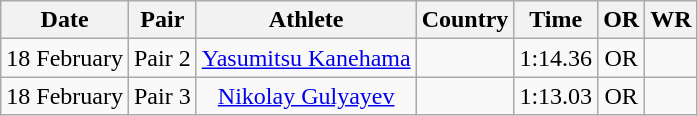<table class="wikitable" style="text-align:center">
<tr>
<th>Date</th>
<th>Pair</th>
<th>Athlete</th>
<th>Country</th>
<th>Time</th>
<th>OR</th>
<th>WR</th>
</tr>
<tr>
<td>18 February</td>
<td>Pair 2</td>
<td><a href='#'>Yasumitsu Kanehama</a></td>
<td></td>
<td>1:14.36</td>
<td>OR</td>
<td></td>
</tr>
<tr>
<td>18 February</td>
<td>Pair 3</td>
<td><a href='#'>Nikolay Gulyayev</a></td>
<td></td>
<td>1:13.03</td>
<td>OR</td>
<td></td>
</tr>
</table>
